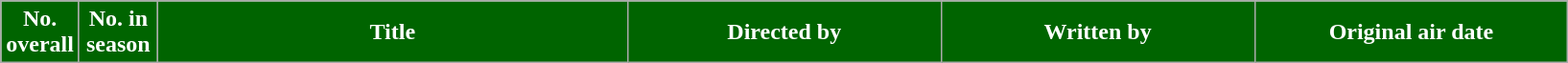<table class="wikitable plainrowheaders" style="background:#FFFFFF">
<tr style="color:#FFFFFF">
<th style="background:#006400; width:5%">No.<br>overall</th>
<th style="background:#006400; width:5%">No. in<br>season</th>
<th style="background:#006400">Title</th>
<th style="background:#006400; width:20%">Directed by</th>
<th style="background:#006400; width:20%">Written by</th>
<th style="background:#006400; width:20%">Original air date<br>




















</th>
</tr>
</table>
